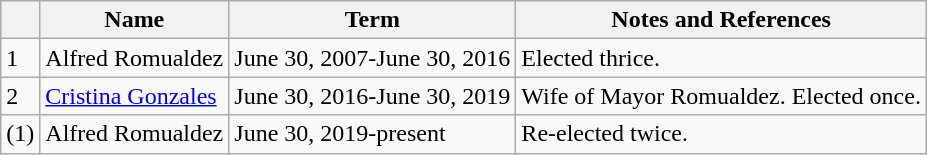<table class="wikitable">
<tr>
<th></th>
<th>Name</th>
<th>Term</th>
<th>Notes and References</th>
</tr>
<tr>
<td>1</td>
<td>Alfred Romualdez</td>
<td>June 30, 2007-June 30, 2016</td>
<td>Elected thrice. </td>
</tr>
<tr>
<td>2</td>
<td><a href='#'>Cristina Gonzales</a></td>
<td>June 30, 2016-June 30, 2019</td>
<td>Wife of Mayor Romualdez. Elected once.</td>
</tr>
<tr>
<td>(1)</td>
<td>Alfred Romualdez</td>
<td>June 30, 2019-present</td>
<td>Re-elected twice. </td>
</tr>
</table>
